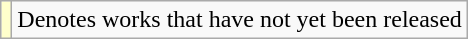<table class="wikitable">
<tr>
<td style="background:#FFFFCC;"></td>
<td>Denotes works that have not yet been released</td>
</tr>
</table>
